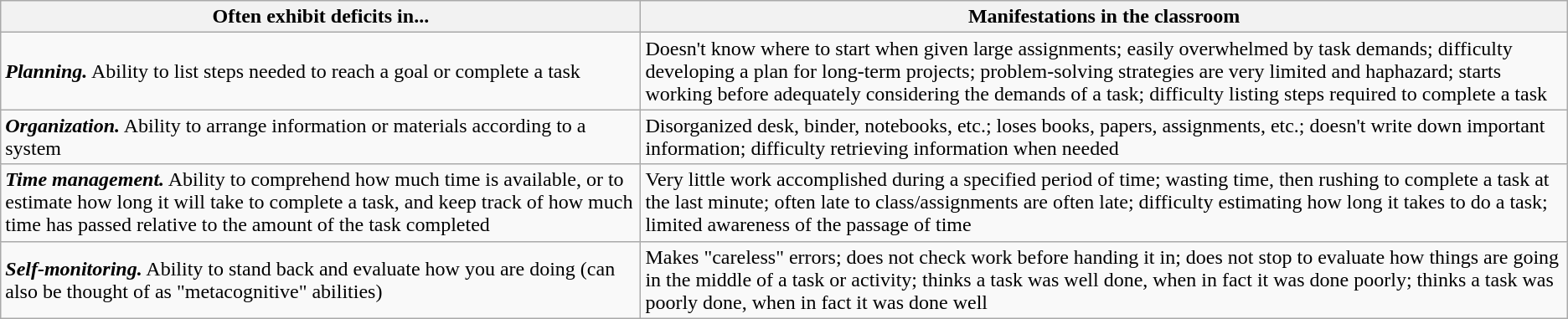<table class="wikitable" border="1">
<tr>
<th><strong>Often exhibit deficits in...</strong></th>
<th><strong>Manifestations in the classroom</strong></th>
</tr>
<tr>
<td><strong><em>Planning.</em></strong> Ability to list steps needed to reach a goal or complete a task</td>
<td>Doesn't know where to start when given large assignments; easily overwhelmed by task demands; difficulty developing a plan for long-term projects; problem-solving strategies are very limited and haphazard; starts working before adequately considering the demands of a task; difficulty listing steps required to complete a task</td>
</tr>
<tr>
<td><strong><em>Organization.</em></strong> Ability to arrange information or materials according to a system</td>
<td>Disorganized desk, binder, notebooks, etc.; loses books, papers, assignments, etc.; doesn't write down important information; difficulty retrieving information when needed</td>
</tr>
<tr>
<td><strong><em>Time management.</em></strong> Ability to comprehend how much time is available, or to estimate how long it will take to complete a task, and keep track of how much time has passed relative to the amount of the task completed</td>
<td>Very little work accomplished during a specified period of time; wasting time, then rushing to complete a task at the last minute; often late to class/assignments are often late; difficulty estimating how long it takes to do a task; limited awareness of the passage of time</td>
</tr>
<tr>
<td><strong><em>Self-monitoring.</em></strong> Ability to stand back and evaluate how you are doing (can also be thought of as "metacognitive" abilities)</td>
<td>Makes "careless" errors; does not check work before handing it in; does not stop to evaluate how things are going in the middle of a task or activity; thinks a task was well done, when in fact it was done poorly; thinks a task was poorly done, when in fact it was done well</td>
</tr>
</table>
